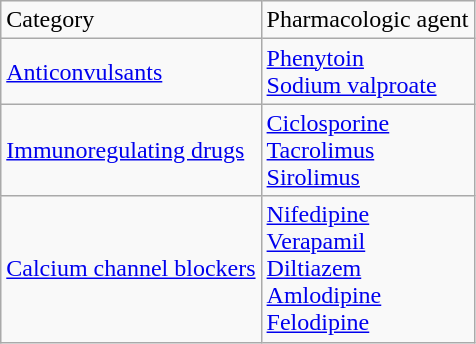<table class="wikitable">
<tr>
<td>Category</td>
<td>Pharmacologic agent</td>
</tr>
<tr>
<td><a href='#'>Anticonvulsants</a></td>
<td><a href='#'>Phenytoin</a><br><a href='#'>Sodium valproate</a></td>
</tr>
<tr>
<td><a href='#'>Immunoregulating drugs</a></td>
<td><a href='#'>Ciclosporine</a><br><a href='#'>Tacrolimus</a><br><a href='#'>Sirolimus</a></td>
</tr>
<tr>
<td><a href='#'>Calcium channel blockers</a></td>
<td><a href='#'>Nifedipine</a><br><a href='#'>Verapamil</a><br><a href='#'>Diltiazem</a><br><a href='#'>Amlodipine</a><br><a href='#'>Felodipine</a></td>
</tr>
</table>
